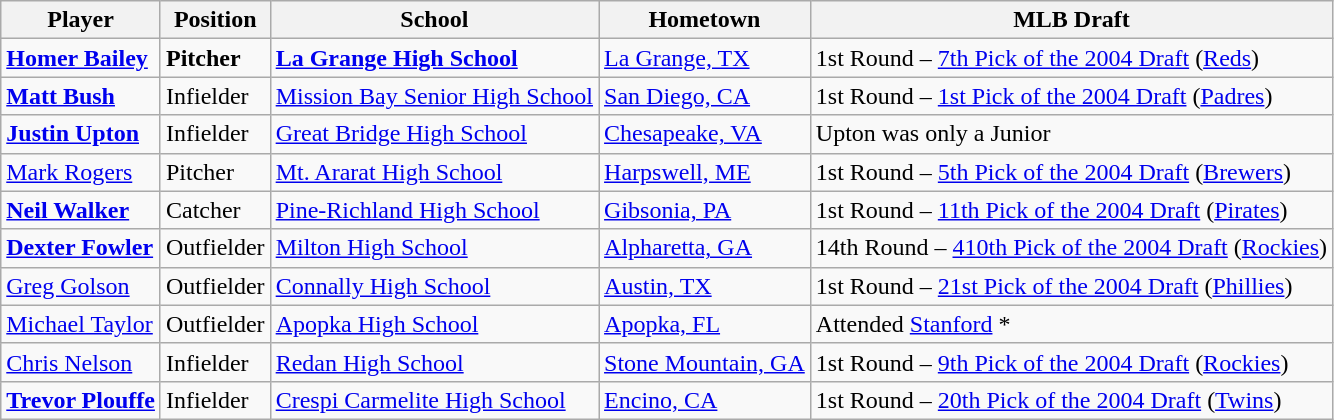<table class="wikitable">
<tr>
<th>Player</th>
<th>Position</th>
<th>School</th>
<th>Hometown</th>
<th>MLB Draft</th>
</tr>
<tr>
<td><strong><a href='#'>Homer Bailey</a></strong></td>
<td><strong>Pitcher</strong></td>
<td><strong><a href='#'>La Grange High School</a></strong></td>
<td><a href='#'>La Grange, TX</a></td>
<td>1st Round – <a href='#'>7th Pick of the 2004 Draft</a> (<a href='#'>Reds</a>)</td>
</tr>
<tr>
<td><strong><a href='#'>Matt Bush</a></strong></td>
<td>Infielder</td>
<td><a href='#'>Mission Bay Senior High School</a></td>
<td><a href='#'>San Diego, CA</a></td>
<td>1st Round – <a href='#'>1st Pick of the 2004 Draft</a> (<a href='#'>Padres</a>)</td>
</tr>
<tr>
<td><strong><a href='#'>Justin Upton</a></strong></td>
<td>Infielder</td>
<td><a href='#'>Great Bridge High School</a></td>
<td><a href='#'>Chesapeake, VA</a></td>
<td>Upton was only a Junior</td>
</tr>
<tr>
<td><a href='#'>Mark Rogers</a></td>
<td>Pitcher</td>
<td><a href='#'>Mt. Ararat High School</a></td>
<td><a href='#'>Harpswell, ME</a></td>
<td>1st Round – <a href='#'>5th Pick of the 2004 Draft</a> (<a href='#'>Brewers</a>)</td>
</tr>
<tr>
<td><strong><a href='#'>Neil Walker</a></strong></td>
<td>Catcher</td>
<td><a href='#'>Pine-Richland High School</a></td>
<td><a href='#'>Gibsonia, PA</a></td>
<td>1st Round – <a href='#'>11th Pick of the 2004 Draft</a> (<a href='#'>Pirates</a>)</td>
</tr>
<tr>
<td><strong><a href='#'>Dexter Fowler</a></strong></td>
<td>Outfielder</td>
<td><a href='#'>Milton High School</a></td>
<td><a href='#'>Alpharetta, GA</a></td>
<td>14th Round – <a href='#'>410th Pick of the 2004 Draft</a> (<a href='#'>Rockies</a>)</td>
</tr>
<tr>
<td><a href='#'>Greg Golson</a></td>
<td>Outfielder</td>
<td><a href='#'>Connally High School</a></td>
<td><a href='#'>Austin, TX</a></td>
<td>1st Round – <a href='#'>21st Pick of the 2004 Draft</a> (<a href='#'>Phillies</a>)</td>
</tr>
<tr>
<td><a href='#'>Michael Taylor</a></td>
<td>Outfielder</td>
<td><a href='#'>Apopka High School</a></td>
<td><a href='#'>Apopka, FL</a></td>
<td>Attended <a href='#'>Stanford</a> *</td>
</tr>
<tr>
<td><a href='#'>Chris Nelson</a></td>
<td>Infielder</td>
<td><a href='#'>Redan High School</a></td>
<td><a href='#'>Stone Mountain, GA</a></td>
<td>1st Round – <a href='#'>9th Pick of the 2004 Draft</a> (<a href='#'>Rockies</a>)</td>
</tr>
<tr>
<td><strong><a href='#'>Trevor Plouffe</a></strong></td>
<td>Infielder</td>
<td><a href='#'>Crespi Carmelite High School</a></td>
<td><a href='#'>Encino, CA</a></td>
<td>1st Round – <a href='#'>20th Pick of the 2004 Draft</a> (<a href='#'>Twins</a>)</td>
</tr>
</table>
